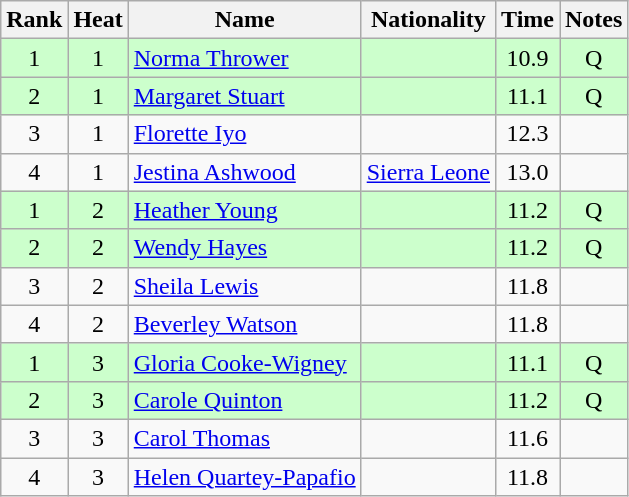<table class="wikitable sortable" style="text-align:center">
<tr>
<th>Rank</th>
<th>Heat</th>
<th>Name</th>
<th>Nationality</th>
<th>Time</th>
<th>Notes</th>
</tr>
<tr bgcolor=ccffcc>
<td>1</td>
<td>1</td>
<td align=left><a href='#'>Norma Thrower</a></td>
<td align=left></td>
<td>10.9</td>
<td>Q</td>
</tr>
<tr bgcolor=ccffcc>
<td>2</td>
<td>1</td>
<td align=left><a href='#'>Margaret Stuart</a></td>
<td align=left></td>
<td>11.1</td>
<td>Q</td>
</tr>
<tr>
<td>3</td>
<td>1</td>
<td align=left><a href='#'>Florette Iyo</a></td>
<td align=left></td>
<td>12.3</td>
<td></td>
</tr>
<tr>
<td>4</td>
<td>1</td>
<td align=left><a href='#'>Jestina Ashwood</a></td>
<td align=left> <a href='#'>Sierra Leone</a></td>
<td>13.0</td>
<td></td>
</tr>
<tr bgcolor=ccffcc>
<td>1</td>
<td>2</td>
<td align=left><a href='#'>Heather Young</a></td>
<td align=left></td>
<td>11.2</td>
<td>Q</td>
</tr>
<tr bgcolor=ccffcc>
<td>2</td>
<td>2</td>
<td align=left><a href='#'>Wendy Hayes</a></td>
<td align=left></td>
<td>11.2</td>
<td>Q</td>
</tr>
<tr>
<td>3</td>
<td>2</td>
<td align=left><a href='#'>Sheila Lewis</a></td>
<td align=left></td>
<td>11.8</td>
<td></td>
</tr>
<tr>
<td>4</td>
<td>2</td>
<td align=left><a href='#'>Beverley Watson</a></td>
<td align=left></td>
<td>11.8</td>
<td></td>
</tr>
<tr bgcolor=ccffcc>
<td>1</td>
<td>3</td>
<td align=left><a href='#'>Gloria Cooke-Wigney</a></td>
<td align=left></td>
<td>11.1</td>
<td>Q</td>
</tr>
<tr bgcolor=ccffcc>
<td>2</td>
<td>3</td>
<td align=left><a href='#'>Carole Quinton</a></td>
<td align=left></td>
<td>11.2</td>
<td>Q</td>
</tr>
<tr>
<td>3</td>
<td>3</td>
<td align=left><a href='#'>Carol Thomas</a></td>
<td align=left></td>
<td>11.6</td>
<td></td>
</tr>
<tr>
<td>4</td>
<td>3</td>
<td align=left><a href='#'>Helen Quartey-Papafio</a></td>
<td align=left></td>
<td>11.8</td>
<td></td>
</tr>
</table>
